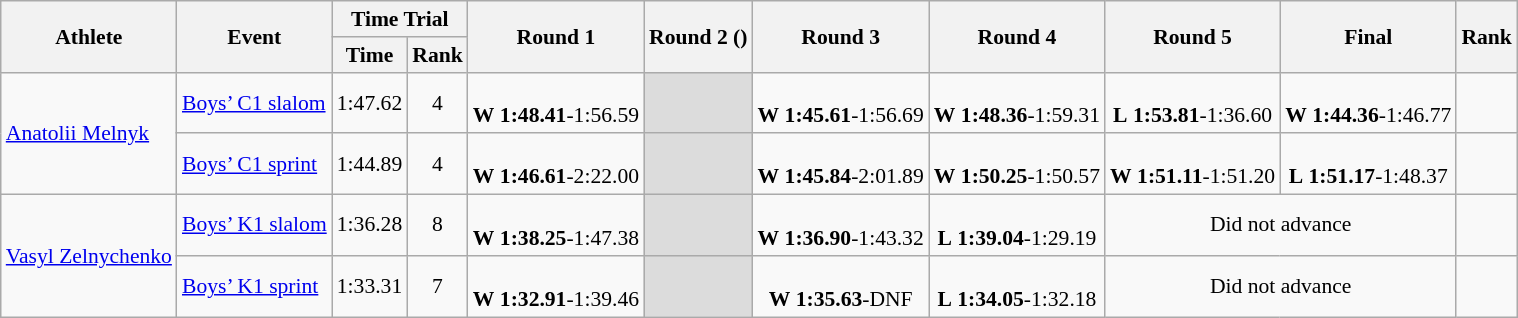<table class="wikitable" border="1" style="font-size:90%">
<tr>
<th rowspan=2>Athlete</th>
<th rowspan=2>Event</th>
<th colspan=2>Time Trial</th>
<th rowspan=2>Round 1</th>
<th rowspan=2>Round 2 ()</th>
<th rowspan=2>Round 3</th>
<th rowspan=2>Round 4</th>
<th rowspan=2>Round 5</th>
<th rowspan=2>Final</th>
<th rowspan=2>Rank</th>
</tr>
<tr>
<th>Time</th>
<th>Rank</th>
</tr>
<tr>
<td rowspan=2><a href='#'>Anatolii Melnyk</a></td>
<td><a href='#'>Boys’ C1 slalom</a></td>
<td align=center>1:47.62</td>
<td align=center>4</td>
<td align=center><br><strong>W</strong> <strong>1:48.41</strong>-1:56.59</td>
<td bgcolor=#DCDCDC></td>
<td align=center><br><strong>W</strong> <strong>1:45.61</strong>-1:56.69</td>
<td align=center><br><strong>W</strong> <strong>1:48.36</strong>-1:59.31</td>
<td align=center><br><strong>L</strong> <strong>1:53.81</strong>-1:36.60</td>
<td align=center><br><strong>W</strong> <strong>1:44.36</strong>-1:46.77</td>
<td align=center></td>
</tr>
<tr>
<td><a href='#'>Boys’ C1 sprint</a></td>
<td align=center>1:44.89</td>
<td align=center>4</td>
<td align=center><br><strong>W</strong> <strong>1:46.61</strong>-2:22.00</td>
<td bgcolor=#DCDCDC></td>
<td align=center><br><strong>W</strong> <strong>1:45.84</strong>-2:01.89</td>
<td align=center><br><strong>W</strong> <strong>1:50.25</strong>-1:50.57</td>
<td align=center><br><strong>W</strong> <strong>1:51.11</strong>-1:51.20</td>
<td align=center><br><strong>L</strong> <strong>1:51.17</strong>-1:48.37</td>
<td align=center></td>
</tr>
<tr>
<td rowspan=2><a href='#'>Vasyl Zelnychenko</a></td>
<td><a href='#'>Boys’ K1 slalom</a></td>
<td align=center>1:36.28</td>
<td align=center>8</td>
<td align=center><br><strong>W</strong> <strong>1:38.25</strong>-1:47.38</td>
<td bgcolor=#DCDCDC></td>
<td align=center><br><strong>W</strong> <strong>1:36.90</strong>-1:43.32</td>
<td align=center><br><strong>L</strong> <strong>1:39.04</strong>-1:29.19</td>
<td align=center colspan=2>Did not advance</td>
<td></td>
</tr>
<tr>
<td><a href='#'>Boys’ K1 sprint</a></td>
<td align=center>1:33.31</td>
<td align=center>7</td>
<td align=center><br><strong>W</strong> <strong>1:32.91</strong>-1:39.46</td>
<td bgcolor=#DCDCDC></td>
<td align=center><br><strong>W</strong> <strong>1:35.63</strong>-DNF</td>
<td align=center><br><strong>L</strong> <strong>1:34.05</strong>-1:32.18</td>
<td align=center colspan=2>Did not advance</td>
<td></td>
</tr>
</table>
